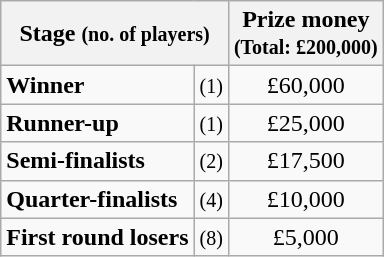<table class="wikitable">
<tr>
<th colspan="2">Stage <small>(no. of players)</small></th>
<th>Prize money<br><small>(Total: £200,000)</small></th>
</tr>
<tr>
<td><strong>Winner</strong></td>
<td align="center"><small>(1)</small></td>
<td align="center">£60,000</td>
</tr>
<tr>
<td><strong>Runner-up</strong></td>
<td align="center"><small>(1)</small></td>
<td align="center">£25,000</td>
</tr>
<tr>
<td><strong>Semi-finalists</strong></td>
<td align="center"><small>(2)</small></td>
<td align="center">£17,500</td>
</tr>
<tr>
<td><strong>Quarter-finalists</strong></td>
<td align="center"><small>(4)</small></td>
<td align="center">£10,000</td>
</tr>
<tr>
<td><strong>First round losers</strong></td>
<td align="center"><small>(8)</small></td>
<td align="center">£5,000</td>
</tr>
</table>
